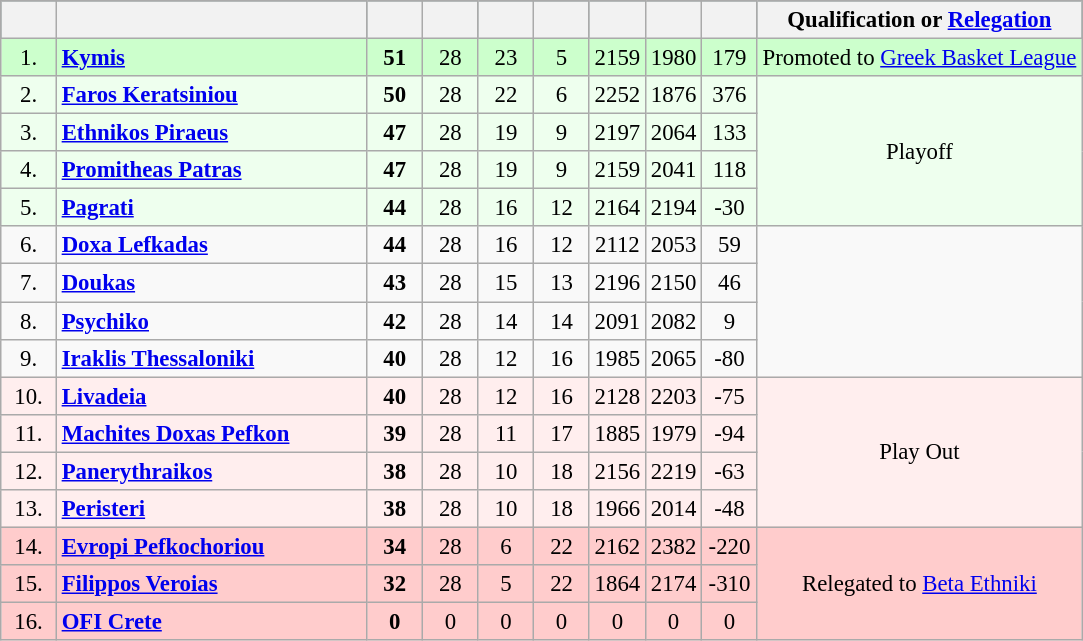<table class="wikitable" style="text-align: center; font-size:95%">
<tr bgcolor=2f4f4f>
<th width=30></th>
<th width=200></th>
<th width=30></th>
<th width=30></th>
<th width=30></th>
<th width=30></th>
<th width=30></th>
<th width=30></th>
<th width=30></th>
<th>Qualification or <a href='#'>Relegation</a></th>
</tr>
<tr style="background:#cfc;">
<td>1.</td>
<td align="left"><strong><a href='#'>Kymis</a></strong></td>
<td><strong>51</strong></td>
<td>28</td>
<td>23</td>
<td>5</td>
<td>2159</td>
<td>1980</td>
<td>179</td>
<td>Promoted to <a href='#'>Greek Basket League</a></td>
</tr>
<tr style="background: #eeFFee;">
<td>2.</td>
<td align="left"><strong><a href='#'>Faros Keratsiniou</a></strong></td>
<td><strong>50</strong></td>
<td>28</td>
<td>22</td>
<td>6</td>
<td>2252</td>
<td>1876</td>
<td>376</td>
<td rowspan="4">Playoff</td>
</tr>
<tr style="background: #eeFFee;">
<td>3.</td>
<td align="left"><strong><a href='#'>Ethnikos Piraeus</a></strong></td>
<td><strong>47</strong></td>
<td>28</td>
<td>19</td>
<td>9</td>
<td>2197</td>
<td>2064</td>
<td>133</td>
</tr>
<tr style="background: #eeFFee;">
<td>4.</td>
<td align="left"><strong><a href='#'>Promitheas Patras</a></strong></td>
<td><strong>47</strong></td>
<td>28</td>
<td>19</td>
<td>9</td>
<td>2159</td>
<td>2041</td>
<td>118</td>
</tr>
<tr style="background: #eeFFee;">
<td>5.</td>
<td align="left"><strong> <a href='#'>Pagrati</a></strong></td>
<td><strong>44</strong></td>
<td>28</td>
<td>16</td>
<td>12</td>
<td>2164</td>
<td>2194</td>
<td>-30</td>
</tr>
<tr>
<td>6.</td>
<td align="left"><strong><a href='#'>Doxa Lefkadas</a></strong></td>
<td><strong>44</strong></td>
<td>28</td>
<td>16</td>
<td>12</td>
<td>2112</td>
<td>2053</td>
<td>59</td>
<td rowspan="4"></td>
</tr>
<tr>
<td>7.</td>
<td align="left"><strong><a href='#'>Doukas</a></strong></td>
<td><strong>43</strong></td>
<td>28</td>
<td>15</td>
<td>13</td>
<td>2196</td>
<td>2150</td>
<td>46</td>
</tr>
<tr>
<td>8.</td>
<td align="left"><strong><a href='#'>Psychiko</a></strong></td>
<td><strong>42</strong></td>
<td>28</td>
<td>14</td>
<td>14</td>
<td>2091</td>
<td>2082</td>
<td>9</td>
</tr>
<tr>
<td>9.</td>
<td align="left"><strong><a href='#'>Iraklis Thessaloniki</a></strong></td>
<td><strong>40</strong></td>
<td>28</td>
<td>12</td>
<td>16</td>
<td>1985</td>
<td>2065</td>
<td>-80</td>
</tr>
<tr style="background:#fee;">
<td>10.</td>
<td align="left"><strong><a href='#'>Livadeia</a></strong></td>
<td><strong>40</strong></td>
<td>28</td>
<td>12</td>
<td>16</td>
<td>2128</td>
<td>2203</td>
<td>-75</td>
<td rowspan="4">Play Out</td>
</tr>
<tr style="background:#fee;">
<td>11.</td>
<td align="left"><strong><a href='#'>Machites Doxas Pefkon</a></strong></td>
<td><strong>39</strong></td>
<td>28</td>
<td>11</td>
<td>17</td>
<td>1885</td>
<td>1979</td>
<td>-94</td>
</tr>
<tr style="background:#fee;">
<td>12.</td>
<td align="left"><strong><a href='#'>Panerythraikos</a></strong></td>
<td><strong>38</strong></td>
<td>28</td>
<td>10</td>
<td>18</td>
<td>2156</td>
<td>2219</td>
<td>-63</td>
</tr>
<tr style="background:#fee;">
<td>13.</td>
<td align="left"><strong><a href='#'>Peristeri</a></strong></td>
<td><strong>38</strong></td>
<td>28</td>
<td>10</td>
<td>18</td>
<td>1966</td>
<td>2014</td>
<td>-48</td>
</tr>
<tr style="background:#fcc;">
<td>14.</td>
<td align="left"><strong><a href='#'>Evropi Pefkochoriou</a></strong></td>
<td><strong>34</strong></td>
<td>28</td>
<td>6</td>
<td>22</td>
<td>2162</td>
<td>2382</td>
<td>-220</td>
<td rowspan="3">Relegated to <a href='#'>Beta Ethniki</a></td>
</tr>
<tr style="background:#fcc;">
<td>15.</td>
<td align="left"><strong><a href='#'>Filippos Veroias</a></strong></td>
<td><strong>32</strong></td>
<td>28</td>
<td>5</td>
<td>22</td>
<td>1864</td>
<td>2174</td>
<td>-310</td>
</tr>
<tr style="background:#fcc;">
<td>16.</td>
<td align="left"><strong><a href='#'>OFI Crete</a></strong></td>
<td><strong>0</strong></td>
<td>0</td>
<td>0</td>
<td>0</td>
<td>0</td>
<td>0</td>
<td>0</td>
</tr>
</table>
